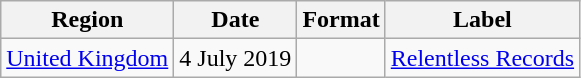<table class=wikitable>
<tr>
<th>Region</th>
<th>Date</th>
<th>Format</th>
<th>Label</th>
</tr>
<tr>
<td><a href='#'>United Kingdom</a></td>
<td>4 July 2019</td>
<td></td>
<td><a href='#'>Relentless Records</a></td>
</tr>
</table>
